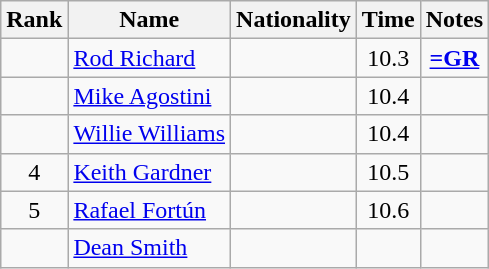<table class="wikitable sortable" style="text-align:center">
<tr>
<th>Rank</th>
<th>Name</th>
<th>Nationality</th>
<th>Time</th>
<th>Notes</th>
</tr>
<tr>
<td></td>
<td align=left><a href='#'>Rod Richard</a></td>
<td align=left></td>
<td>10.3</td>
<td><strong><a href='#'>=GR</a></strong></td>
</tr>
<tr>
<td></td>
<td align=left><a href='#'>Mike Agostini</a></td>
<td align=left></td>
<td>10.4</td>
<td></td>
</tr>
<tr>
<td></td>
<td align=left><a href='#'>Willie Williams</a></td>
<td align=left></td>
<td>10.4</td>
<td></td>
</tr>
<tr>
<td>4</td>
<td align=left><a href='#'>Keith Gardner</a></td>
<td align=left></td>
<td>10.5</td>
<td></td>
</tr>
<tr>
<td>5</td>
<td align=left><a href='#'>Rafael Fortún</a></td>
<td align=left></td>
<td>10.6</td>
<td></td>
</tr>
<tr>
<td></td>
<td align=left><a href='#'>Dean Smith</a></td>
<td align=left></td>
<td></td>
<td></td>
</tr>
</table>
